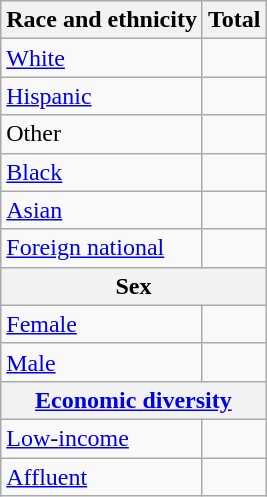<table class="wikitable floatright sortable collapsible"; text-align:right; font-size:80%;">
<tr>
<th>Race and ethnicity</th>
<th colspan="2" data-sort-type=number>Total</th>
</tr>
<tr>
<td><a href='#'>White</a></td>
<td align=right></td>
</tr>
<tr>
<td><a href='#'>Hispanic</a></td>
<td align=right></td>
</tr>
<tr>
<td>Other</td>
<td align=right></td>
</tr>
<tr>
<td><a href='#'>Black</a></td>
<td align=right></td>
</tr>
<tr>
<td><a href='#'>Asian</a></td>
<td align=right></td>
</tr>
<tr>
<td><a href='#'>Foreign national</a></td>
<td align=right></td>
</tr>
<tr>
<th colspan="4" data-sort-type=number>Sex</th>
</tr>
<tr>
<td><a href='#'>Female</a></td>
<td align=right></td>
</tr>
<tr>
<td><a href='#'>Male</a></td>
<td align=right></td>
</tr>
<tr>
<th colspan="4" data-sort-type=number><a href='#'>Economic diversity</a></th>
</tr>
<tr>
<td><a href='#'>Low-income</a></td>
<td align=right></td>
</tr>
<tr>
<td><a href='#'>Affluent</a></td>
<td align=right></td>
</tr>
</table>
